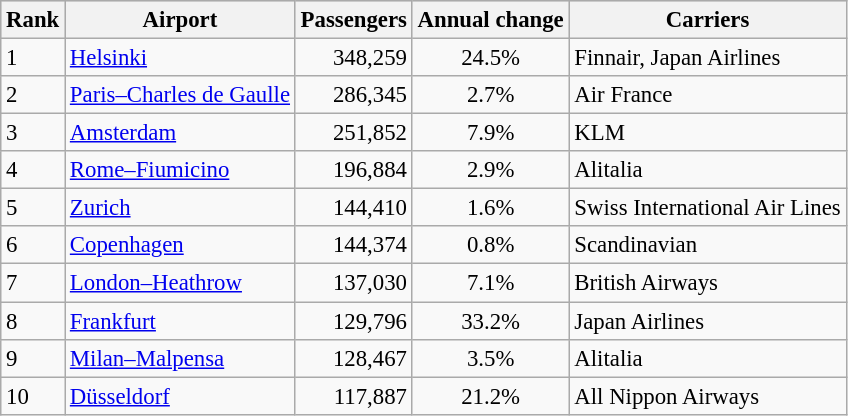<table class="wikitable sortable" style="font-size: 95%" width= align=>
<tr style="background:lightgrey;">
<th>Rank</th>
<th>Airport</th>
<th>Passengers</th>
<th>Annual change</th>
<th>Carriers</th>
</tr>
<tr>
<td>1</td>
<td><a href='#'>Helsinki</a></td>
<td align=right>348,259</td>
<td style="text-align:center;"> 24.5%</td>
<td>Finnair, Japan Airlines</td>
</tr>
<tr>
<td>2</td>
<td><a href='#'>Paris–Charles de Gaulle</a></td>
<td align=right>286,345</td>
<td style="text-align:center;"> 2.7%</td>
<td>Air France</td>
</tr>
<tr>
<td>3</td>
<td><a href='#'>Amsterdam</a></td>
<td align=right>251,852</td>
<td style="text-align:center;"> 7.9%</td>
<td>KLM</td>
</tr>
<tr>
<td>4</td>
<td><a href='#'>Rome–Fiumicino</a></td>
<td align=right>196,884</td>
<td style="text-align:center;"> 2.9%</td>
<td>Alitalia</td>
</tr>
<tr>
<td>5</td>
<td><a href='#'>Zurich</a></td>
<td align=right>144,410</td>
<td style="text-align:center;"> 1.6%</td>
<td>Swiss International Air Lines</td>
</tr>
<tr>
<td>6</td>
<td><a href='#'>Copenhagen</a></td>
<td align=right>144,374</td>
<td style="text-align:center;"> 0.8%</td>
<td>Scandinavian</td>
</tr>
<tr>
<td>7</td>
<td><a href='#'>London–Heathrow</a></td>
<td align=right>137,030</td>
<td style="text-align:center;"> 7.1%</td>
<td>British Airways</td>
</tr>
<tr>
<td>8</td>
<td><a href='#'>Frankfurt</a></td>
<td align=right>129,796</td>
<td style="text-align:center;"> 33.2%</td>
<td>Japan Airlines</td>
</tr>
<tr>
<td>9</td>
<td><a href='#'>Milan–Malpensa</a></td>
<td align=right>128,467</td>
<td style="text-align:center;"> 3.5%</td>
<td>Alitalia</td>
</tr>
<tr>
<td>10</td>
<td><a href='#'>Düsseldorf</a></td>
<td align=right>117,887</td>
<td style="text-align:center;"> 21.2%</td>
<td>All Nippon Airways</td>
</tr>
</table>
